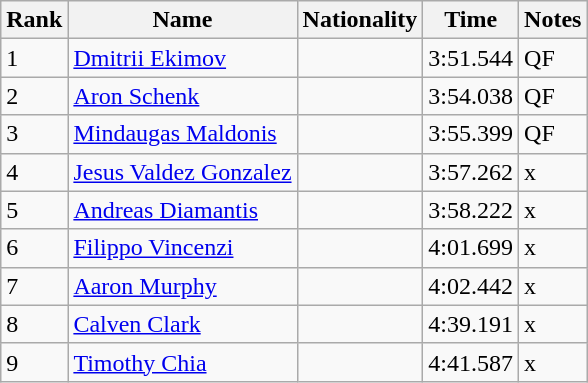<table class="wikitable">
<tr>
<th>Rank</th>
<th>Name</th>
<th>Nationality</th>
<th>Time</th>
<th>Notes</th>
</tr>
<tr>
<td>1</td>
<td><a href='#'>Dmitrii Ekimov</a></td>
<td></td>
<td>3:51.544</td>
<td>QF</td>
</tr>
<tr>
<td>2</td>
<td><a href='#'>Aron Schenk</a></td>
<td></td>
<td>3:54.038</td>
<td>QF</td>
</tr>
<tr>
<td>3</td>
<td><a href='#'>Mindaugas Maldonis</a></td>
<td></td>
<td>3:55.399</td>
<td>QF</td>
</tr>
<tr>
<td>4</td>
<td><a href='#'>Jesus Valdez Gonzalez</a></td>
<td></td>
<td>3:57.262</td>
<td>x</td>
</tr>
<tr>
<td>5</td>
<td><a href='#'>Andreas Diamantis</a></td>
<td></td>
<td>3:58.222</td>
<td>x</td>
</tr>
<tr>
<td>6</td>
<td><a href='#'>Filippo Vincenzi</a></td>
<td></td>
<td>4:01.699</td>
<td>x</td>
</tr>
<tr>
<td>7</td>
<td><a href='#'>Aaron Murphy</a></td>
<td></td>
<td>4:02.442</td>
<td>x</td>
</tr>
<tr>
<td>8</td>
<td><a href='#'>Calven Clark</a></td>
<td></td>
<td>4:39.191</td>
<td>x</td>
</tr>
<tr>
<td>9</td>
<td><a href='#'>Timothy Chia</a></td>
<td></td>
<td>4:41.587</td>
<td>x</td>
</tr>
</table>
